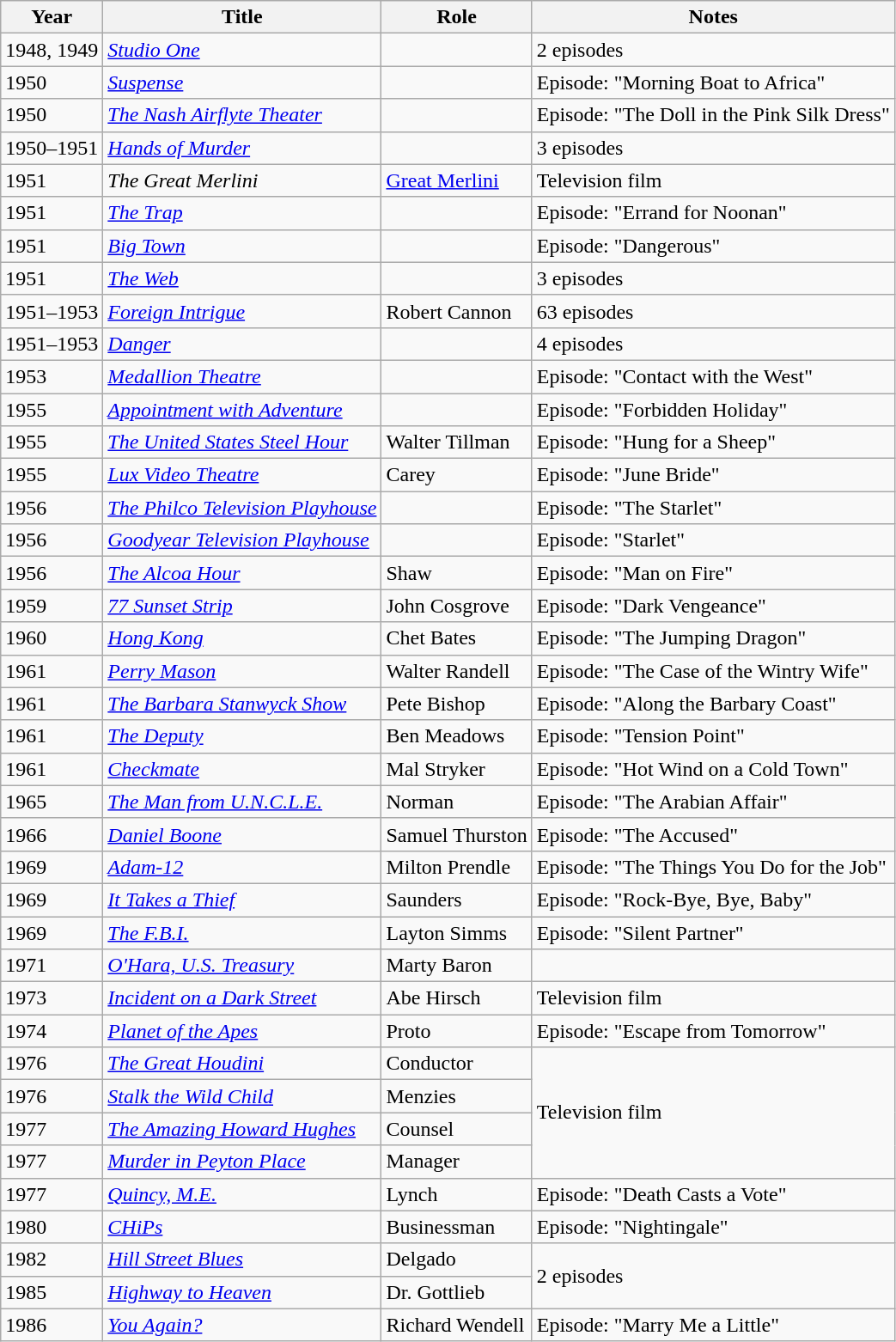<table class="wikitable sortable">
<tr>
<th>Year</th>
<th>Title</th>
<th>Role</th>
<th>Notes</th>
</tr>
<tr>
<td>1948, 1949</td>
<td><a href='#'><em>Studio One</em></a></td>
<td></td>
<td>2 episodes</td>
</tr>
<tr>
<td>1950</td>
<td><a href='#'><em>Suspense</em></a></td>
<td></td>
<td>Episode: "Morning Boat to Africa"</td>
</tr>
<tr>
<td>1950</td>
<td><em><a href='#'>The Nash Airflyte Theater</a></em></td>
<td></td>
<td>Episode: "The Doll in the Pink Silk Dress"</td>
</tr>
<tr>
<td>1950–1951</td>
<td><em><a href='#'>Hands of Murder</a></em></td>
<td></td>
<td>3 episodes</td>
</tr>
<tr>
<td>1951</td>
<td><em>The Great Merlini</em></td>
<td><a href='#'>Great Merlini</a></td>
<td>Television film</td>
</tr>
<tr>
<td>1951</td>
<td><a href='#'><em>The Trap</em></a></td>
<td></td>
<td>Episode: "Errand for Noonan"</td>
</tr>
<tr>
<td>1951</td>
<td><em><a href='#'>Big Town</a></em></td>
<td></td>
<td>Episode: "Dangerous"</td>
</tr>
<tr>
<td>1951</td>
<td><a href='#'><em>The Web</em></a></td>
<td></td>
<td>3 episodes</td>
</tr>
<tr>
<td>1951–1953</td>
<td><em><a href='#'>Foreign Intrigue</a></em></td>
<td>Robert Cannon</td>
<td>63 episodes</td>
</tr>
<tr>
<td>1951–1953</td>
<td><a href='#'><em>Danger</em></a></td>
<td></td>
<td>4 episodes</td>
</tr>
<tr>
<td>1953</td>
<td><em><a href='#'>Medallion Theatre</a></em></td>
<td></td>
<td>Episode: "Contact with the West"</td>
</tr>
<tr>
<td>1955</td>
<td><em><a href='#'>Appointment with Adventure</a></em></td>
<td></td>
<td>Episode: "Forbidden Holiday"</td>
</tr>
<tr>
<td>1955</td>
<td><em><a href='#'>The United States Steel Hour</a></em></td>
<td>Walter Tillman</td>
<td>Episode: "Hung for a Sheep"</td>
</tr>
<tr>
<td>1955</td>
<td><em><a href='#'>Lux Video Theatre</a></em></td>
<td>Carey</td>
<td>Episode: "June Bride"</td>
</tr>
<tr>
<td>1956</td>
<td><em><a href='#'>The Philco Television Playhouse</a></em></td>
<td></td>
<td>Episode: "The Starlet"</td>
</tr>
<tr>
<td>1956</td>
<td><em><a href='#'>Goodyear Television Playhouse</a></em></td>
<td></td>
<td>Episode: "Starlet"</td>
</tr>
<tr>
<td>1956</td>
<td><em><a href='#'>The Alcoa Hour</a></em></td>
<td>Shaw</td>
<td>Episode: "Man on Fire"</td>
</tr>
<tr>
<td>1959</td>
<td><em><a href='#'>77 Sunset Strip</a></em></td>
<td>John Cosgrove</td>
<td>Episode: "Dark Vengeance"</td>
</tr>
<tr>
<td>1960</td>
<td><a href='#'><em>Hong Kong</em></a></td>
<td>Chet Bates</td>
<td>Episode: "The Jumping Dragon"</td>
</tr>
<tr>
<td>1961</td>
<td><a href='#'><em>Perry Mason</em></a></td>
<td>Walter Randell</td>
<td>Episode: "The Case of the Wintry Wife"</td>
</tr>
<tr>
<td>1961</td>
<td><em><a href='#'>The Barbara Stanwyck Show</a></em></td>
<td>Pete Bishop</td>
<td>Episode: "Along the Barbary Coast"</td>
</tr>
<tr>
<td>1961</td>
<td><a href='#'><em>The Deputy</em></a></td>
<td>Ben Meadows</td>
<td>Episode: "Tension Point"</td>
</tr>
<tr>
<td>1961</td>
<td><a href='#'><em>Checkmate</em></a></td>
<td>Mal Stryker</td>
<td>Episode: "Hot Wind on a Cold Town"</td>
</tr>
<tr>
<td>1965</td>
<td><em><a href='#'>The Man from U.N.C.L.E.</a></em></td>
<td>Norman</td>
<td>Episode: "The Arabian Affair"</td>
</tr>
<tr>
<td>1966</td>
<td><a href='#'><em>Daniel Boone</em></a></td>
<td>Samuel Thurston</td>
<td>Episode: "The Accused"</td>
</tr>
<tr>
<td>1969</td>
<td><em><a href='#'>Adam-12</a></em></td>
<td>Milton Prendle</td>
<td>Episode: "The Things You Do for the Job"</td>
</tr>
<tr>
<td>1969</td>
<td><a href='#'><em>It Takes a Thief</em></a></td>
<td>Saunders</td>
<td>Episode: "Rock-Bye, Bye, Baby"</td>
</tr>
<tr>
<td>1969</td>
<td><a href='#'><em>The F.B.I.</em></a></td>
<td>Layton Simms</td>
<td>Episode: "Silent Partner"</td>
</tr>
<tr>
<td>1971</td>
<td><em><a href='#'>O'Hara, U.S. Treasury</a></em></td>
<td>Marty Baron</td>
<td></td>
</tr>
<tr>
<td>1973</td>
<td><em><a href='#'>Incident on a Dark Street</a></em></td>
<td>Abe Hirsch</td>
<td>Television film</td>
</tr>
<tr>
<td>1974</td>
<td><a href='#'><em>Planet of the Apes</em></a></td>
<td>Proto</td>
<td>Episode: "Escape from Tomorrow"</td>
</tr>
<tr>
<td>1976</td>
<td><a href='#'><em>The Great Houdini</em></a></td>
<td>Conductor</td>
<td rowspan="4">Television film</td>
</tr>
<tr>
<td>1976</td>
<td><em><a href='#'>Stalk the Wild Child</a></em></td>
<td>Menzies</td>
</tr>
<tr>
<td>1977</td>
<td><em><a href='#'>The Amazing Howard Hughes</a></em></td>
<td>Counsel</td>
</tr>
<tr>
<td>1977</td>
<td><em><a href='#'>Murder in Peyton Place</a></em></td>
<td>Manager</td>
</tr>
<tr>
<td>1977</td>
<td><em><a href='#'>Quincy, M.E.</a></em></td>
<td>Lynch</td>
<td>Episode: "Death Casts a Vote"</td>
</tr>
<tr>
<td>1980</td>
<td><em><a href='#'>CHiPs</a></em></td>
<td>Businessman</td>
<td>Episode: "Nightingale"</td>
</tr>
<tr>
<td>1982</td>
<td><em><a href='#'>Hill Street Blues</a></em></td>
<td>Delgado</td>
<td rowspan="2">2 episodes</td>
</tr>
<tr>
<td>1985</td>
<td><em><a href='#'>Highway to Heaven</a></em></td>
<td>Dr. Gottlieb</td>
</tr>
<tr>
<td>1986</td>
<td><em><a href='#'>You Again?</a></em></td>
<td>Richard Wendell</td>
<td>Episode: "Marry Me a Little"</td>
</tr>
</table>
